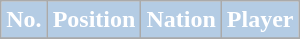<table class="wikitable sortable">
<tr>
<th style="background:#B4CCE4; color:#FFFFFF;" scope="col">No.</th>
<th style="background:#B4CCE4; color:#FFFFFF;" scope="col">Position</th>
<th style="background:#B4CCE4; color:#FFFFFF;" scope="col">Nation</th>
<th style="background:#B4CCE4; color:#FFFFFF;" scope="col">Player</th>
</tr>
<tr>
</tr>
</table>
